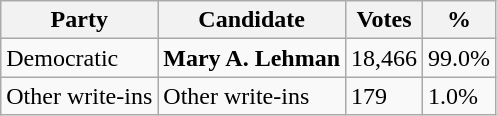<table class="wikitable">
<tr>
<th>Party</th>
<th>Candidate</th>
<th>Votes</th>
<th>%</th>
</tr>
<tr>
<td>Democratic</td>
<td><strong>Mary A. Lehman</strong></td>
<td>18,466</td>
<td>99.0%</td>
</tr>
<tr>
<td>Other write-ins</td>
<td>Other write-ins</td>
<td>179</td>
<td>1.0%</td>
</tr>
</table>
